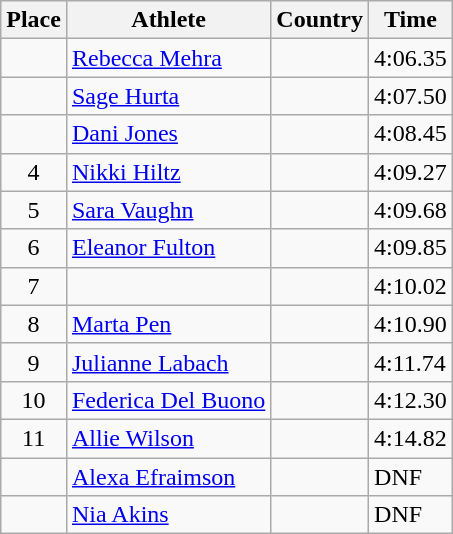<table class="wikitable">
<tr>
<th>Place</th>
<th>Athlete</th>
<th>Country</th>
<th>Time</th>
</tr>
<tr>
<td align=center></td>
<td><a href='#'>Rebecca Mehra</a></td>
<td></td>
<td>4:06.35</td>
</tr>
<tr>
<td align=center></td>
<td><a href='#'>Sage Hurta</a></td>
<td></td>
<td>4:07.50</td>
</tr>
<tr>
<td align=center></td>
<td><a href='#'>Dani Jones</a></td>
<td></td>
<td>4:08.45</td>
</tr>
<tr>
<td align=center>4</td>
<td><a href='#'>Nikki Hiltz</a></td>
<td></td>
<td>4:09.27</td>
</tr>
<tr>
<td align=center>5</td>
<td><a href='#'>Sara Vaughn</a></td>
<td></td>
<td>4:09.68</td>
</tr>
<tr>
<td align=center>6</td>
<td><a href='#'>Eleanor Fulton</a></td>
<td></td>
<td>4:09.85</td>
</tr>
<tr>
<td align=center>7</td>
<td></td>
<td></td>
<td>4:10.02</td>
</tr>
<tr>
<td align=center>8</td>
<td><a href='#'>Marta Pen</a></td>
<td></td>
<td>4:10.90</td>
</tr>
<tr>
<td align=center>9</td>
<td><a href='#'>Julianne Labach</a></td>
<td></td>
<td>4:11.74</td>
</tr>
<tr>
<td align=center>10</td>
<td><a href='#'>Federica Del Buono</a></td>
<td></td>
<td>4:12.30</td>
</tr>
<tr>
<td align=center>11</td>
<td><a href='#'>Allie Wilson</a></td>
<td></td>
<td>4:14.82</td>
</tr>
<tr>
<td align=center></td>
<td><a href='#'>Alexa Efraimson</a></td>
<td></td>
<td>DNF</td>
</tr>
<tr>
<td align=center></td>
<td><a href='#'>Nia Akins</a></td>
<td></td>
<td>DNF</td>
</tr>
</table>
